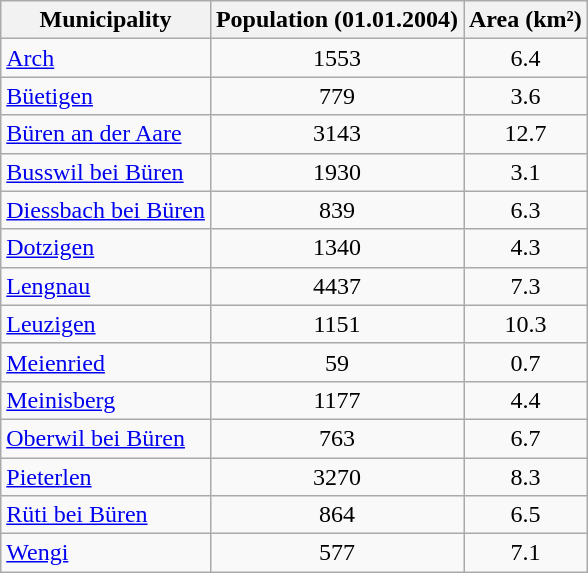<table class ="wikitable">
<tr>
<th>Municipality</th>
<th>Population (01.01.2004)</th>
<th>Area (km²)</th>
</tr>
<tr>
<td><a href='#'>Arch</a></td>
<td align="center">1553</td>
<td align="center">6.4</td>
</tr>
<tr>
<td><a href='#'>Büetigen</a></td>
<td align="center">779</td>
<td align="center">3.6</td>
</tr>
<tr>
<td><a href='#'>Büren an der Aare</a></td>
<td align="center">3143</td>
<td align="center">12.7</td>
</tr>
<tr>
<td><a href='#'>Busswil bei Büren</a></td>
<td align="center">1930</td>
<td align="center">3.1</td>
</tr>
<tr>
<td><a href='#'>Diessbach bei Büren</a></td>
<td align="center">839</td>
<td align="center">6.3</td>
</tr>
<tr>
<td><a href='#'>Dotzigen</a></td>
<td align="center">1340</td>
<td align="center">4.3</td>
</tr>
<tr>
<td><a href='#'>Lengnau</a></td>
<td align="center">4437</td>
<td align="center">7.3</td>
</tr>
<tr>
<td><a href='#'>Leuzigen</a></td>
<td align="center">1151</td>
<td align="center">10.3</td>
</tr>
<tr>
<td><a href='#'>Meienried</a></td>
<td align="center">59</td>
<td align="center">0.7</td>
</tr>
<tr>
<td><a href='#'>Meinisberg</a></td>
<td align="center">1177</td>
<td align="center">4.4</td>
</tr>
<tr>
<td><a href='#'>Oberwil bei Büren</a></td>
<td align="center">763</td>
<td align="center">6.7</td>
</tr>
<tr>
<td><a href='#'>Pieterlen</a></td>
<td align="center">3270</td>
<td align="center">8.3</td>
</tr>
<tr>
<td><a href='#'>Rüti bei Büren</a></td>
<td align="center">864</td>
<td align="center">6.5</td>
</tr>
<tr>
<td><a href='#'>Wengi</a></td>
<td align="center">577</td>
<td align="center">7.1</td>
</tr>
</table>
